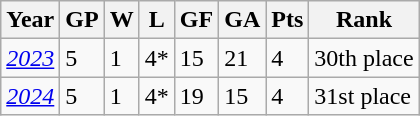<table class="wikitable">
<tr>
<th>Year</th>
<th>GP</th>
<th>W</th>
<th>L</th>
<th>GF</th>
<th>GA</th>
<th>Pts</th>
<th>Rank</th>
</tr>
<tr>
<td><em><a href='#'>2023</a></em></td>
<td>5</td>
<td>1</td>
<td>4*</td>
<td>15</td>
<td>21</td>
<td>4</td>
<td>30th place</td>
</tr>
<tr>
<td><em><a href='#'>2024</a></em></td>
<td>5</td>
<td>1</td>
<td>4*</td>
<td>19</td>
<td>15</td>
<td>4</td>
<td>31st place</td>
</tr>
</table>
